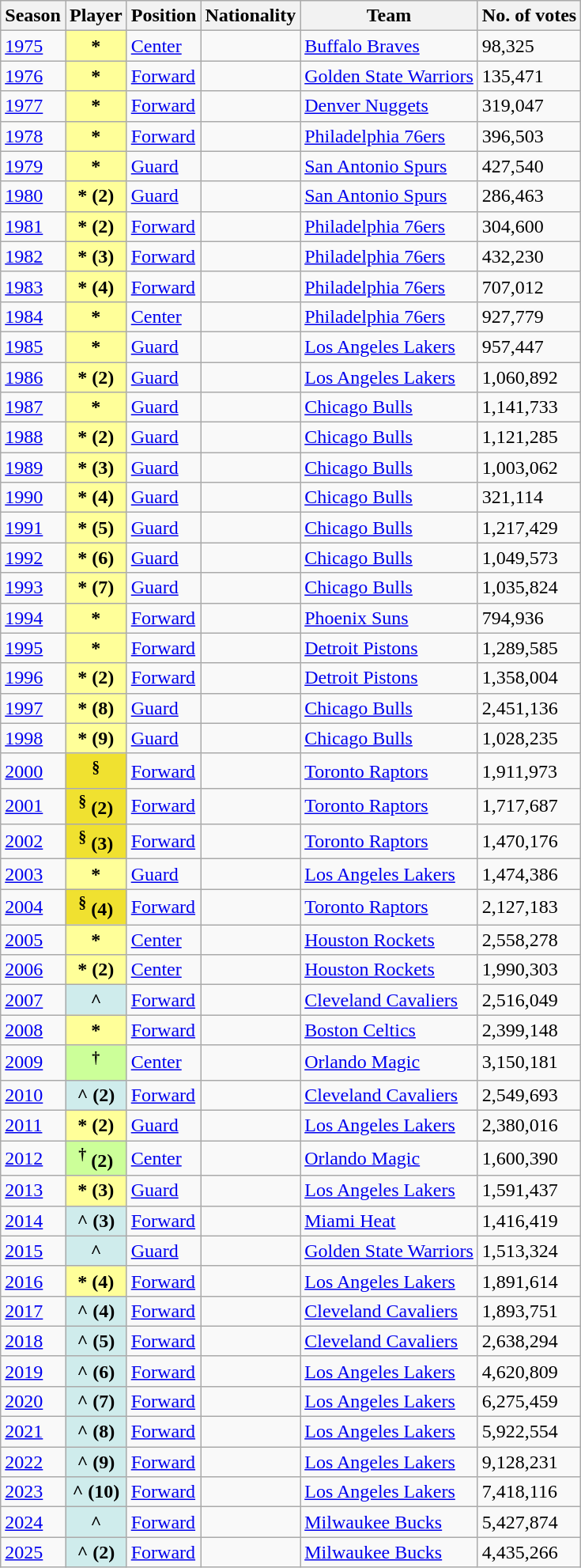<table class="wikitable plainrowheaders sortable" summary="Year (sortable), Player (sortable), Position (sortable), Nationality and Team (sortable)">
<tr>
<th scope="col">Season</th>
<th scope="col">Player</th>
<th scope="col">Position</th>
<th scope="col" class="unsortable">Nationality</th>
<th scope="col">Team</th>
<th scope="col">No. of votes</th>
</tr>
<tr>
<td><a href='#'>1975</a></td>
<th scope="row" style="background:#ff9;">*</th>
<td><a href='#'>Center</a></td>
<td></td>
<td><a href='#'>Buffalo Braves</a></td>
<td>98,325</td>
</tr>
<tr>
<td><a href='#'>1976</a></td>
<th scope="row" style="background:#ff9;">*</th>
<td><a href='#'>Forward</a></td>
<td></td>
<td><a href='#'>Golden State Warriors</a></td>
<td>135,471</td>
</tr>
<tr>
<td><a href='#'>1977</a></td>
<th scope="row" style="background:#ff9;">*</th>
<td><a href='#'>Forward</a></td>
<td></td>
<td><a href='#'>Denver Nuggets</a></td>
<td>319,047</td>
</tr>
<tr>
<td><a href='#'>1978</a></td>
<th scope="row" style="background:#ff9;">*</th>
<td><a href='#'>Forward</a></td>
<td></td>
<td><a href='#'>Philadelphia 76ers</a></td>
<td>396,503</td>
</tr>
<tr>
<td><a href='#'>1979</a></td>
<th scope="row" style="background:#ff9;">*</th>
<td><a href='#'>Guard</a></td>
<td></td>
<td><a href='#'>San Antonio Spurs</a></td>
<td>427,540</td>
</tr>
<tr>
<td><a href='#'>1980</a></td>
<th scope="row" style="background:#ff9;"><strong></strong>* (2)</th>
<td><a href='#'>Guard</a></td>
<td></td>
<td><a href='#'>San Antonio Spurs</a></td>
<td>286,463</td>
</tr>
<tr>
<td><a href='#'>1981</a></td>
<th scope="row" style="background:#ff9;">* (2)</th>
<td><a href='#'>Forward</a></td>
<td></td>
<td><a href='#'>Philadelphia 76ers</a></td>
<td>304,600</td>
</tr>
<tr>
<td><a href='#'>1982</a></td>
<th scope="row" style="background:#ff9;">* (3)</th>
<td><a href='#'>Forward</a></td>
<td></td>
<td><a href='#'>Philadelphia 76ers</a></td>
<td>432,230</td>
</tr>
<tr>
<td><a href='#'>1983</a></td>
<th scope="row" style="background:#ff9;"><strong></strong>* (4)</th>
<td><a href='#'>Forward</a></td>
<td></td>
<td><a href='#'>Philadelphia 76ers</a></td>
<td>707,012</td>
</tr>
<tr>
<td><a href='#'>1984</a></td>
<th scope="row" style="background:#ff9;">*</th>
<td><a href='#'>Center</a></td>
<td></td>
<td><a href='#'>Philadelphia 76ers</a></td>
<td>927,779</td>
</tr>
<tr>
<td><a href='#'>1985</a></td>
<th scope="row" style="background:#ff9;">*</th>
<td><a href='#'>Guard</a></td>
<td></td>
<td><a href='#'>Los Angeles Lakers</a></td>
<td>957,447</td>
</tr>
<tr>
<td><a href='#'>1986</a></td>
<th scope="row" style="background:#ff9;">* (2)</th>
<td><a href='#'>Guard</a></td>
<td></td>
<td><a href='#'>Los Angeles Lakers</a></td>
<td>1,060,892</td>
</tr>
<tr>
<td><a href='#'>1987</a></td>
<th scope="row" style="background:#ff9;">*</th>
<td><a href='#'>Guard</a></td>
<td></td>
<td><a href='#'>Chicago Bulls</a></td>
<td>1,141,733</td>
</tr>
<tr>
<td><a href='#'>1988</a></td>
<th scope="row" style="background:#ff9;"><strong></strong>* (2)</th>
<td><a href='#'>Guard</a></td>
<td></td>
<td><a href='#'>Chicago Bulls</a></td>
<td>1,121,285</td>
</tr>
<tr>
<td><a href='#'>1989</a></td>
<th scope="row" style="background:#ff9;">* (3)</th>
<td><a href='#'>Guard</a></td>
<td></td>
<td><a href='#'>Chicago Bulls</a></td>
<td>1,003,062</td>
</tr>
<tr>
<td><a href='#'>1990</a></td>
<th scope="row" style="background:#ff9;">* (4)</th>
<td><a href='#'>Guard</a></td>
<td></td>
<td><a href='#'>Chicago Bulls</a></td>
<td>321,114</td>
</tr>
<tr>
<td><a href='#'>1991</a></td>
<th scope="row" style="background:#ff9;">* (5)</th>
<td><a href='#'>Guard</a></td>
<td></td>
<td><a href='#'>Chicago Bulls</a></td>
<td>1,217,429</td>
</tr>
<tr>
<td><a href='#'>1992</a></td>
<th scope="row" style="background:#ff9;">* (6)</th>
<td><a href='#'>Guard</a></td>
<td></td>
<td><a href='#'>Chicago Bulls</a></td>
<td>1,049,573</td>
</tr>
<tr>
<td><a href='#'>1993</a></td>
<th scope="row" style="background:#ff9;">* (7)</th>
<td><a href='#'>Guard</a></td>
<td></td>
<td><a href='#'>Chicago Bulls</a></td>
<td>1,035,824</td>
</tr>
<tr>
<td><a href='#'>1994</a></td>
<th scope="row" style="background:#ff9;">*</th>
<td><a href='#'>Forward</a></td>
<td></td>
<td><a href='#'>Phoenix Suns</a></td>
<td>794,936</td>
</tr>
<tr>
<td><a href='#'>1995</a></td>
<th scope="row" style="background:#ff9;">*</th>
<td><a href='#'>Forward</a></td>
<td></td>
<td><a href='#'>Detroit Pistons</a></td>
<td>1,289,585</td>
</tr>
<tr>
<td><a href='#'>1996</a></td>
<th scope="row" style="background:#ff9;">* (2)</th>
<td><a href='#'>Forward</a></td>
<td></td>
<td><a href='#'>Detroit Pistons</a></td>
<td>1,358,004</td>
</tr>
<tr>
<td><a href='#'>1997</a></td>
<th scope="row" style="background:#ff9;">* (8)</th>
<td><a href='#'>Guard</a></td>
<td></td>
<td><a href='#'>Chicago Bulls</a></td>
<td>2,451,136</td>
</tr>
<tr>
<td><a href='#'>1998</a></td>
<th scope="row" style="background:#ff9;"><strong></strong>* (9)</th>
<td><a href='#'>Guard</a></td>
<td></td>
<td><a href='#'>Chicago Bulls</a></td>
<td>1,028,235</td>
</tr>
<tr>
<td><a href='#'>2000</a></td>
<th scope="row" style="background:#F0E130;"><sup>§</sup></th>
<td><a href='#'>Forward</a></td>
<td></td>
<td><a href='#'>Toronto Raptors</a></td>
<td>1,911,973</td>
</tr>
<tr>
<td><a href='#'>2001</a></td>
<th scope="row" style="background:#F0E130;"><sup>§</sup> (2)</th>
<td><a href='#'>Forward</a></td>
<td></td>
<td><a href='#'>Toronto Raptors</a></td>
<td>1,717,687</td>
</tr>
<tr>
<td><a href='#'>2002</a></td>
<th scope="row" style="background:#F0E130;"><sup>§</sup> (3)</th>
<td><a href='#'>Forward</a></td>
<td></td>
<td><a href='#'>Toronto Raptors</a></td>
<td>1,470,176</td>
</tr>
<tr>
<td><a href='#'>2003</a></td>
<th scope="row" style="background:#ff9;">*</th>
<td><a href='#'>Guard</a></td>
<td></td>
<td><a href='#'>Los Angeles Lakers</a></td>
<td>1,474,386</td>
</tr>
<tr>
<td><a href='#'>2004</a></td>
<th scope="row" style="background:#F0E130;"><sup>§</sup> (4)</th>
<td><a href='#'>Forward</a></td>
<td></td>
<td><a href='#'>Toronto Raptors</a></td>
<td>2,127,183</td>
</tr>
<tr>
<td><a href='#'>2005</a></td>
<th scope="row" style="background:#ff9;">*</th>
<td><a href='#'>Center</a></td>
<td></td>
<td><a href='#'>Houston Rockets</a></td>
<td>2,558,278</td>
</tr>
<tr>
<td><a href='#'>2006</a></td>
<th scope="row" style="background:#ff9;">* (2)</th>
<td><a href='#'>Center</a></td>
<td></td>
<td><a href='#'>Houston Rockets</a></td>
<td>1,990,303</td>
</tr>
<tr>
<td><a href='#'>2007</a></td>
<th scope="row" style="background:#cfecec;">^</th>
<td><a href='#'>Forward</a></td>
<td></td>
<td><a href='#'>Cleveland Cavaliers</a></td>
<td>2,516,049</td>
</tr>
<tr>
<td><a href='#'>2008</a></td>
<th scope="row" style="background:#ff9;">*</th>
<td><a href='#'>Forward</a></td>
<td></td>
<td><a href='#'>Boston Celtics</a></td>
<td>2,399,148</td>
</tr>
<tr>
<td><a href='#'>2009</a></td>
<th scope="row" style="background:#ccff99;"><sup>†</sup></th>
<td><a href='#'>Center</a></td>
<td></td>
<td><a href='#'>Orlando Magic</a></td>
<td>3,150,181</td>
</tr>
<tr>
<td><a href='#'>2010</a></td>
<th scope="row" style="background:#cfecec;">^ (2)</th>
<td><a href='#'>Forward</a></td>
<td></td>
<td><a href='#'>Cleveland Cavaliers</a></td>
<td>2,549,693</td>
</tr>
<tr>
<td><a href='#'>2011</a></td>
<th scope="row" style="background:#ff9;"><strong></strong>* (2)</th>
<td><a href='#'>Guard</a></td>
<td></td>
<td><a href='#'>Los Angeles Lakers</a></td>
<td>2,380,016</td>
</tr>
<tr>
<td><a href='#'>2012</a></td>
<th scope="row" style="background:#ccff99;"><sup>†</sup> (2)</th>
<td><a href='#'>Center</a></td>
<td></td>
<td><a href='#'>Orlando Magic</a></td>
<td>1,600,390</td>
</tr>
<tr>
<td><a href='#'>2013</a></td>
<th scope="row" style="background:#ff9;">* (3)</th>
<td><a href='#'>Guard</a></td>
<td></td>
<td><a href='#'>Los Angeles Lakers</a></td>
<td>1,591,437</td>
</tr>
<tr>
<td><a href='#'>2014</a></td>
<th scope="row" style="background:#cfecec;">^ (3)</th>
<td><a href='#'>Forward</a></td>
<td></td>
<td><a href='#'>Miami Heat</a></td>
<td>1,416,419</td>
</tr>
<tr>
<td><a href='#'>2015</a></td>
<th scope="row" style="background:#cfecec;">^</th>
<td><a href='#'>Guard</a></td>
<td></td>
<td><a href='#'>Golden State Warriors</a></td>
<td>1,513,324</td>
</tr>
<tr>
<td><a href='#'>2016</a></td>
<th scope="row" style="background:#ff9;">* (4)</th>
<td><a href='#'>Forward</a></td>
<td></td>
<td><a href='#'>Los Angeles Lakers</a></td>
<td>1,891,614</td>
</tr>
<tr>
<td><a href='#'>2017</a></td>
<th scope="row" style="background:#cfecec;">^ (4)</th>
<td><a href='#'>Forward</a></td>
<td></td>
<td><a href='#'>Cleveland Cavaliers</a></td>
<td>1,893,751</td>
</tr>
<tr>
<td><a href='#'>2018</a></td>
<th scope="row" style="background:#cfecec;"><strong></strong>^ (5)</th>
<td><a href='#'>Forward</a></td>
<td></td>
<td><a href='#'>Cleveland Cavaliers</a></td>
<td>2,638,294</td>
</tr>
<tr>
<td><a href='#'>2019</a></td>
<th scope="row" style="background:#cfecec;">^ (6)</th>
<td><a href='#'>Forward</a></td>
<td></td>
<td><a href='#'>Los Angeles Lakers</a></td>
<td>4,620,809</td>
</tr>
<tr>
<td><a href='#'>2020</a></td>
<th scope="row" style="background:#cfecec;">^ (7)</th>
<td><a href='#'>Forward</a></td>
<td></td>
<td><a href='#'>Los Angeles Lakers</a></td>
<td>6,275,459</td>
</tr>
<tr>
<td><a href='#'>2021</a></td>
<th scope="row" style="background:#cfecec;">^ (8)</th>
<td><a href='#'>Forward</a></td>
<td></td>
<td><a href='#'>Los Angeles Lakers</a></td>
<td>5,922,554</td>
</tr>
<tr>
<td><a href='#'>2022</a></td>
<th scope="row" style="background:#cfecec;">^ (9)</th>
<td><a href='#'>Forward</a></td>
<td></td>
<td><a href='#'>Los Angeles Lakers</a></td>
<td>9,128,231</td>
</tr>
<tr>
<td><a href='#'>2023</a></td>
<th scope="row" style="background:#cfecec;">^ (10)</th>
<td><a href='#'>Forward</a></td>
<td></td>
<td><a href='#'>Los Angeles Lakers</a></td>
<td>7,418,116</td>
</tr>
<tr>
<td><a href='#'>2024</a></td>
<th scope="row" style="background:#cfecec;">^</th>
<td><a href='#'>Forward</a></td>
<td></td>
<td><a href='#'>Milwaukee Bucks</a></td>
<td>5,427,874</td>
</tr>
<tr>
<td><a href='#'>2025</a></td>
<th scope="row" style="background:#cfecec;">^ (2)</th>
<td><a href='#'>Forward</a></td>
<td></td>
<td><a href='#'>Milwaukee Bucks</a></td>
<td>4,435,266</td>
</tr>
</table>
